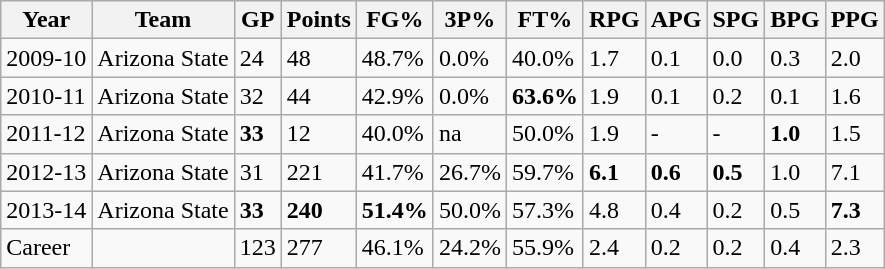<table class="wikitable">
<tr>
<th>Year</th>
<th>Team</th>
<th>GP</th>
<th>Points</th>
<th>FG%</th>
<th>3P%</th>
<th>FT%</th>
<th>RPG</th>
<th>APG</th>
<th>SPG</th>
<th>BPG</th>
<th>PPG</th>
</tr>
<tr>
<td>2009-10</td>
<td>Arizona State</td>
<td>24</td>
<td>48</td>
<td>48.7%</td>
<td>0.0%</td>
<td>40.0%</td>
<td>1.7</td>
<td>0.1</td>
<td>0.0</td>
<td>0.3</td>
<td>2.0</td>
</tr>
<tr>
<td>2010-11</td>
<td>Arizona State</td>
<td>32</td>
<td>44</td>
<td>42.9%</td>
<td>0.0%</td>
<td><strong>63.6%</strong></td>
<td>1.9</td>
<td>0.1</td>
<td>0.2</td>
<td>0.1</td>
<td>1.6</td>
</tr>
<tr>
<td>2011-12</td>
<td>Arizona State</td>
<td><strong>33</strong></td>
<td>12</td>
<td>40.0%</td>
<td>na</td>
<td>50.0%</td>
<td>1.9</td>
<td>-</td>
<td>-</td>
<td><strong>1.0</strong></td>
<td>1.5</td>
</tr>
<tr>
<td>2012-13</td>
<td>Arizona State</td>
<td>31</td>
<td>221</td>
<td>41.7%</td>
<td>26.7%</td>
<td>59.7%</td>
<td><strong>6.1</strong></td>
<td><strong>0.6</strong></td>
<td><strong>0.5</strong></td>
<td>1.0</td>
<td>7.1</td>
</tr>
<tr>
<td>2013-14</td>
<td>Arizona State</td>
<td><strong>33</strong></td>
<td><strong>240</strong></td>
<td><strong>51.4%</strong></td>
<td>50.0%</td>
<td>57.3%</td>
<td>4.8</td>
<td>0.4</td>
<td>0.2</td>
<td>0.5</td>
<td><strong>7.3</strong></td>
</tr>
<tr>
<td>Career</td>
<td></td>
<td>123</td>
<td>277</td>
<td>46.1%</td>
<td>24.2%</td>
<td>55.9%</td>
<td>2.4</td>
<td>0.2</td>
<td>0.2</td>
<td>0.4</td>
<td>2.3</td>
</tr>
</table>
